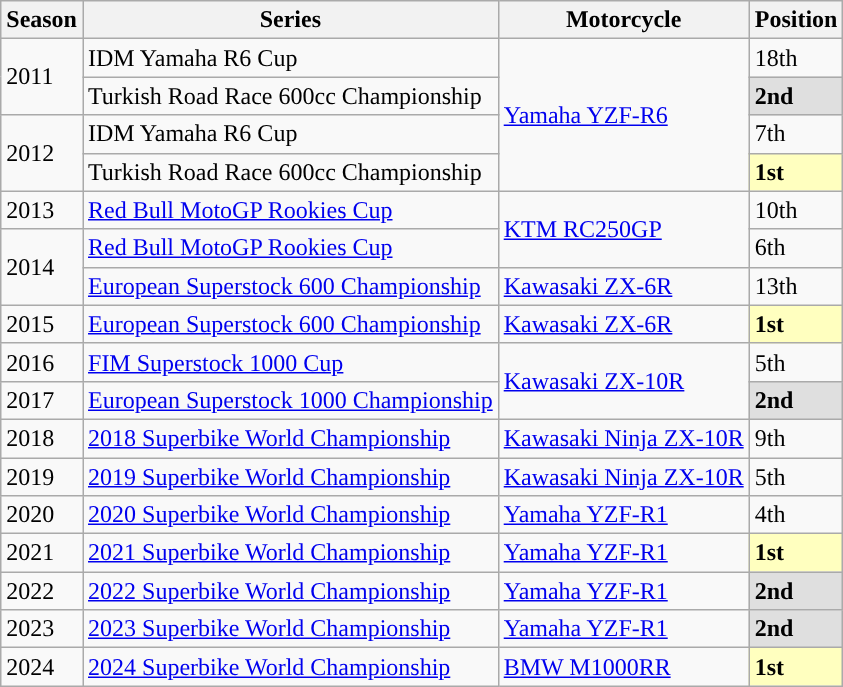<table class=wikitable>
<tr>
<th>Season</th>
<th>Series</th>
<th>Motorcycle</th>
<th>Position</th>
</tr>
<tr>
<td rowspan=2>2011</td>
<td>IDM Yamaha R6 Cup</td>
<td rowspan=4><a href='#'>Yamaha YZF-R6</a></td>
<td>18th</td>
</tr>
<tr>
<td>Turkish Road Race 600cc Championship</td>
<td style="background:#dfdfdf;"><strong>2nd</strong></td>
</tr>
<tr>
<td rowspan=2>2012</td>
<td>IDM Yamaha R6 Cup</td>
<td>7th</td>
</tr>
<tr>
<td>Turkish Road Race 600cc Championship</td>
<td style="background:#ffffbf;"><strong>1st</strong></td>
</tr>
<tr>
<td>2013</td>
<td><a href='#'>Red Bull MotoGP Rookies Cup</a></td>
<td rowspan=2><a href='#'>KTM RC250GP</a></td>
<td>10th</td>
</tr>
<tr>
<td rowspan=2>2014</td>
<td><a href='#'>Red Bull MotoGP Rookies Cup</a></td>
<td>6th</td>
</tr>
<tr>
<td><a href='#'>European Superstock 600 Championship</a></td>
<td><a href='#'>Kawasaki ZX-6R</a></td>
<td style="background:#;">13th</td>
</tr>
<tr>
<td>2015</td>
<td><a href='#'>European Superstock 600 Championship</a></td>
<td><a href='#'>Kawasaki ZX-6R</a></td>
<td style="background:#ffffbf;"><strong>1st</strong></td>
</tr>
<tr>
<td>2016</td>
<td><a href='#'>FIM Superstock 1000 Cup</a></td>
<td rowspan=2><a href='#'>Kawasaki ZX-10R</a></td>
<td>5th</td>
</tr>
<tr>
<td>2017</td>
<td><a href='#'>European Superstock 1000 Championship</a></td>
<td style="background:#dfdfdf;"><strong>2nd</strong></td>
</tr>
<tr>
<td>2018</td>
<td><a href='#'>2018 Superbike World Championship</a></td>
<td><a href='#'>Kawasaki Ninja ZX-10R</a></td>
<td>9th</td>
</tr>
<tr>
<td>2019</td>
<td><a href='#'>2019 Superbike World Championship</a></td>
<td><a href='#'>Kawasaki Ninja ZX-10R</a></td>
<td>5th</td>
</tr>
<tr>
<td>2020</td>
<td><a href='#'>2020 Superbike World Championship</a></td>
<td><a href='#'>Yamaha YZF-R1</a></td>
<td>4th</td>
</tr>
<tr>
<td>2021</td>
<td><a href='#'>2021 Superbike World Championship</a></td>
<td><a href='#'>Yamaha YZF-R1</a></td>
<td style="background:#ffffbf;"><strong>1st</strong></td>
</tr>
<tr>
<td>2022</td>
<td><a href='#'>2022 Superbike World Championship</a></td>
<td><a href='#'>Yamaha YZF-R1</a></td>
<td style="background:#dfdfdf;"><strong>2nd</strong></td>
</tr>
<tr>
<td>2023</td>
<td><a href='#'>2023 Superbike World Championship</a></td>
<td><a href='#'>Yamaha YZF-R1</a></td>
<td style="background:#dfdfdf;"><strong>2nd</strong></td>
</tr>
<tr>
<td>2024</td>
<td><a href='#'>2024 Superbike World Championship</a></td>
<td><a href='#'>BMW M1000RR</a></td>
<td style="background:#ffffbf;"><strong>1st</strong></td>
</tr>
</table>
